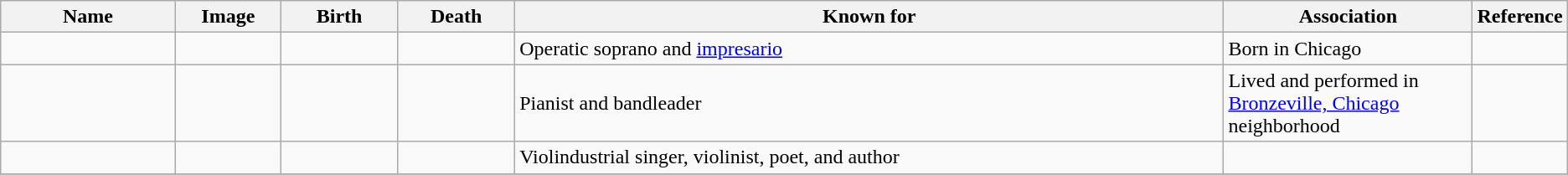<table class="wikitable sortable">
<tr>
<th scope="col" width="140">Name</th>
<th scope="col" width="80" class="unsortable">Image</th>
<th scope="col" width="90">Birth</th>
<th scope="col" width="90">Death</th>
<th scope="col" width="600" class="unsortable">Known for</th>
<th scope="col" width="200" class="unsortable">Association</th>
<th scope="col" width="30" class="unsortable">Reference</th>
</tr>
<tr>
<td></td>
<td></td>
<td align=right></td>
<td align=right></td>
<td>Operatic soprano and <a href='#'>impresario</a></td>
<td>Born in Chicago</td>
<td align="center"></td>
</tr>
<tr>
<td></td>
<td></td>
<td align=right></td>
<td align=right></td>
<td>Pianist and bandleader</td>
<td>Lived and performed in <a href='#'>Bronzeville, Chicago</a> neighborhood</td>
<td align="center"></td>
</tr>
<tr>
<td></td>
<td></td>
<td align=right></td>
<td></td>
<td>Violindustrial singer, violinist, poet, and author</td>
<td></td>
<td align="center"></td>
</tr>
<tr>
</tr>
</table>
